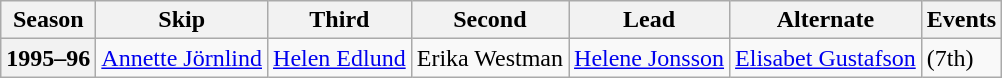<table class="wikitable">
<tr>
<th scope="col">Season</th>
<th scope="col">Skip</th>
<th scope="col">Third</th>
<th scope="col">Second</th>
<th scope="col">Lead</th>
<th scope="col">Alternate</th>
<th scope="col">Events</th>
</tr>
<tr>
<th scope="row">1995–96</th>
<td><a href='#'>Annette Jörnlind</a></td>
<td><a href='#'>Helen Edlund</a></td>
<td>Erika Westman</td>
<td><a href='#'>Helene Jonsson</a></td>
<td><a href='#'>Elisabet Gustafson</a></td>
<td> (7th)</td>
</tr>
</table>
